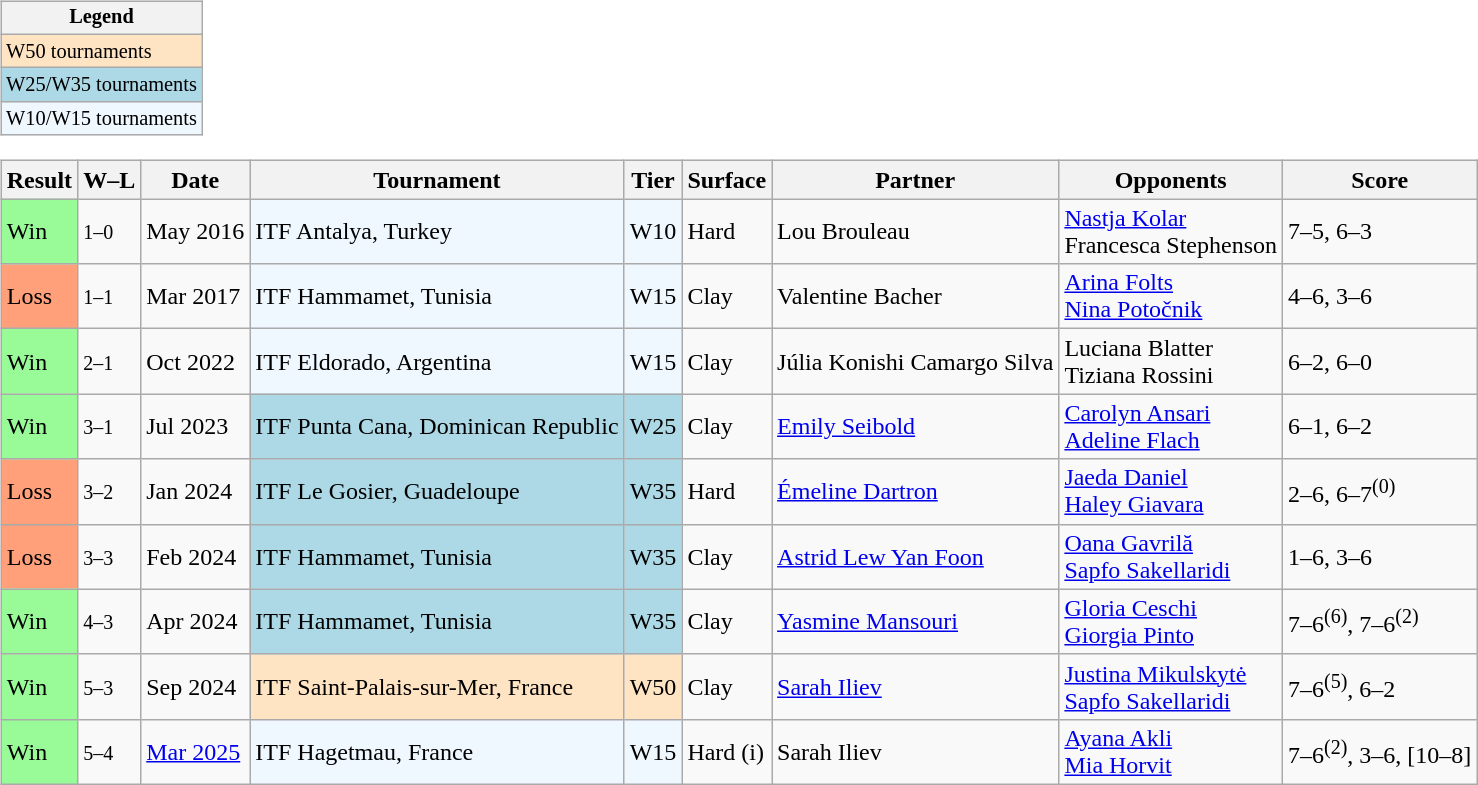<table>
<tr valign=top>
<td><br><table class=wikitable style="font-size:85%">
<tr>
<th>Legend</th>
</tr>
<tr style="background:#ffe4c4;">
<td>W50 tournaments</td>
</tr>
<tr style="background:lightblue;">
<td>W25/W35 tournaments</td>
</tr>
<tr style="background:#f0f8ff;">
<td>W10/W15 tournaments</td>
</tr>
</table>
<table class="sortable wikitable">
<tr>
<th>Result</th>
<th class="unsortable">W–L</th>
<th>Date</th>
<th>Tournament</th>
<th>Tier</th>
<th>Surface</th>
<th>Partner</th>
<th>Opponents</th>
<th class=unsortable>Score</th>
</tr>
<tr>
<td style="background:#98fb98;">Win</td>
<td><small>1–0</small></td>
<td>May 2016</td>
<td style="background:#f0f8ff;">ITF Antalya, Turkey</td>
<td style="background:#f0f8ff;">W10</td>
<td>Hard</td>
<td> Lou Brouleau</td>
<td> <a href='#'>Nastja Kolar</a> <br>  Francesca Stephenson</td>
<td>7–5, 6–3</td>
</tr>
<tr>
<td style="background:#ffa07a">Loss</td>
<td><small>1–1</small></td>
<td>Mar 2017</td>
<td style="background:#f0f8ff;">ITF Hammamet, Tunisia</td>
<td style="background:#f0f8ff;">W15</td>
<td>Clay</td>
<td> Valentine Bacher</td>
<td> <a href='#'>Arina Folts</a> <br>   <a href='#'>Nina Potočnik</a></td>
<td>4–6, 3–6</td>
</tr>
<tr>
<td style="background:#98fb98;">Win</td>
<td><small>2–1</small></td>
<td>Oct 2022</td>
<td style="background:#f0f8ff;">ITF Eldorado, Argentina</td>
<td style="background:#f0f8ff;">W15</td>
<td>Clay</td>
<td> Júlia Konishi Camargo Silva</td>
<td> Luciana Blatter <br>  Tiziana Rossini</td>
<td>6–2, 6–0</td>
</tr>
<tr>
<td style="background:#98fb98;">Win</td>
<td><small>3–1</small></td>
<td>Jul 2023</td>
<td style="background:lightblue;">ITF Punta Cana, Dominican Republic</td>
<td style="background:lightblue;">W25</td>
<td>Clay</td>
<td> <a href='#'>Emily Seibold</a></td>
<td> <a href='#'>Carolyn Ansari</a> <br>  <a href='#'>Adeline Flach</a></td>
<td>6–1, 6–2</td>
</tr>
<tr>
<td style="background:#ffa07a;">Loss</td>
<td><small>3–2</small></td>
<td>Jan 2024</td>
<td style="background:lightblue;">ITF Le Gosier, Guadeloupe</td>
<td style="background:lightblue;">W35</td>
<td>Hard</td>
<td> <a href='#'>Émeline Dartron</a></td>
<td> <a href='#'>Jaeda Daniel</a> <br>  <a href='#'>Haley Giavara</a></td>
<td>2–6, 6–7<sup>(0)</sup></td>
</tr>
<tr>
<td style="background:#ffa07a;">Loss</td>
<td><small>3–3</small></td>
<td>Feb 2024</td>
<td style="background:lightblue;">ITF Hammamet, Tunisia</td>
<td style="background:lightblue;">W35</td>
<td>Clay</td>
<td> <a href='#'>Astrid Lew Yan Foon</a></td>
<td> <a href='#'>Oana Gavrilă</a> <br>  <a href='#'>Sapfo Sakellaridi</a></td>
<td>1–6, 3–6</td>
</tr>
<tr>
<td style="background:#98fb98;">Win</td>
<td><small>4–3</small></td>
<td>Apr 2024</td>
<td style="background:lightblue;">ITF Hammamet, Tunisia</td>
<td style="background:lightblue;">W35</td>
<td>Clay</td>
<td> <a href='#'>Yasmine Mansouri</a></td>
<td> <a href='#'>Gloria Ceschi</a> <br>  <a href='#'>Giorgia Pinto</a></td>
<td>7–6<sup>(6)</sup>, 7–6<sup>(2)</sup></td>
</tr>
<tr>
<td style="background:#98fb98;">Win</td>
<td><small>5–3</small></td>
<td>Sep 2024</td>
<td style="background:#ffe4c4;">ITF Saint-Palais-sur-Mer, France</td>
<td style="background:#ffe4c4;">W50</td>
<td>Clay</td>
<td> <a href='#'>Sarah Iliev</a></td>
<td> <a href='#'>Justina Mikulskytė</a> <br>  <a href='#'>Sapfo Sakellaridi</a></td>
<td>7–6<sup>(5)</sup>, 6–2</td>
</tr>
<tr>
<td style="background:#98fb98;">Win</td>
<td><small>5–4</small></td>
<td><a href='#'>Mar 2025</a></td>
<td style="background:#f0f8ff;">ITF Hagetmau, France</td>
<td style="background:#f0f8ff;">W15</td>
<td>Hard (i)</td>
<td> Sarah Iliev</td>
<td> <a href='#'>Ayana Akli</a> <br>  <a href='#'>Mia Horvit</a></td>
<td>7–6<sup>(2)</sup>, 3–6, [10–8]</td>
</tr>
</table>
</td>
</tr>
</table>
